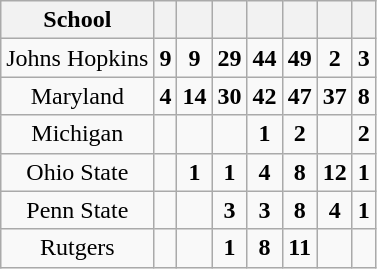<table class="wikitable sortable" style="text-align: center;">
<tr>
<th scope="col">School</th>
<th data-sort-type="number" scope="col"></th>
<th data-sort-type="number" scope="col"></th>
<th data-sort-type="number" scope="col"></th>
<th data-sort-type="number" scope="col"></th>
<th data-sort-type="number" scope="col"></th>
<th data-sort-type="number" scope="col"></th>
<th data-sort-type="number" scope="col"></th>
</tr>
<tr>
<td>Johns Hopkins</td>
<td><strong>9</strong><br></td>
<td><strong>9</strong><br></td>
<td><strong>29</strong><br></td>
<td><strong>44</strong><br></td>
<td><strong>49</strong><br></td>
<td><strong>2</strong><br></td>
<td><strong>3</strong><br></td>
</tr>
<tr>
<td>Maryland</td>
<td><strong>4</strong><br></td>
<td><strong>14</strong><br></td>
<td><strong>30</strong><br></td>
<td><strong>42</strong><br></td>
<td><strong>47</strong><br></td>
<td><strong>37</strong><br></td>
<td><strong>8</strong><br></td>
</tr>
<tr>
<td>Michigan</td>
<td></td>
<td></td>
<td></td>
<td><strong>1</strong><br></td>
<td><strong>2</strong><br></td>
<td></td>
<td><strong>2</strong><br></td>
</tr>
<tr>
<td>Ohio State</td>
<td></td>
<td><strong>1</strong><br></td>
<td><strong>1</strong><br></td>
<td><strong>4</strong><br></td>
<td><strong>8</strong><br></td>
<td><strong>12</strong><br></td>
<td><strong>1</strong><br></td>
</tr>
<tr>
<td>Penn State</td>
<td></td>
<td></td>
<td><strong>3</strong><br></td>
<td><strong>3</strong><br></td>
<td><strong>8</strong><br></td>
<td><strong>4</strong><br></td>
<td><strong>1</strong><br></td>
</tr>
<tr>
<td>Rutgers</td>
<td></td>
<td></td>
<td><strong>1</strong><br></td>
<td><strong>8</strong><br></td>
<td><strong>11</strong><br></td>
<td></td>
<td></td>
</tr>
</table>
